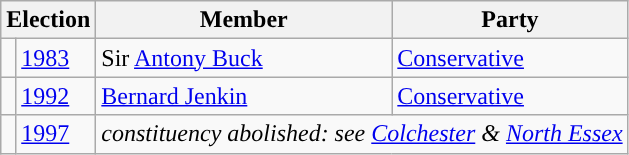<table class="wikitable">
<tr>
<th colspan="2">Election</th>
<th>Member</th>
<th>Party</th>
</tr>
<tr>
<td style="color:inherit;background:"></td>
<td><a href='#'>1983</a></td>
<td>Sir <a href='#'>Antony Buck</a></td>
<td><a href='#'>Conservative</a></td>
</tr>
<tr>
<td style="color:inherit;background:"></td>
<td><a href='#'>1992</a></td>
<td><a href='#'>Bernard Jenkin</a></td>
<td><a href='#'>Conservative</a></td>
</tr>
<tr>
<td></td>
<td><a href='#'>1997</a></td>
<td colspan="2"><em>constituency abolished: see <a href='#'>Colchester</a> & <a href='#'>North Essex</a></em></td>
</tr>
</table>
